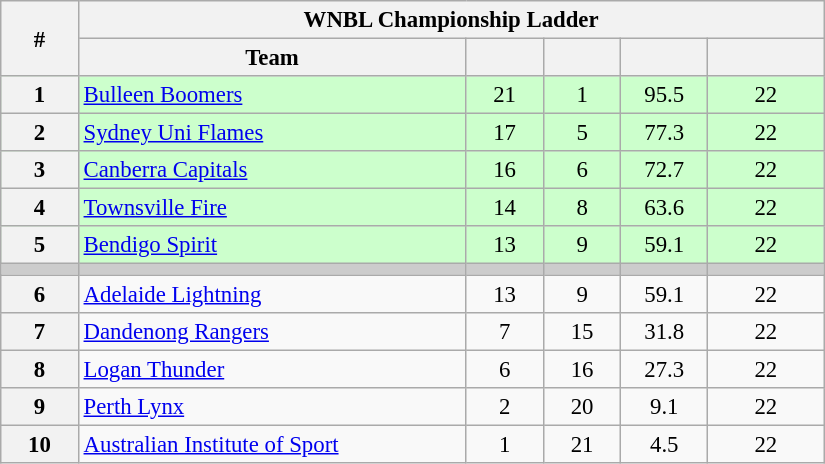<table class="wikitable" width="43.5%" style="font-size:95%; text-align:center">
<tr>
<th width="5%" rowspan=2>#</th>
<th colspan="6" align="center"><strong>WNBL Championship Ladder</strong></th>
</tr>
<tr>
<th width="25%">Team</th>
<th width="5%"></th>
<th width="5%"></th>
<th width="5%"></th>
<th width="7.5%"></th>
</tr>
<tr style="background-color:#CCFFCC">
<th>1</th>
<td style="text-align:left;"><a href='#'>Bulleen Boomers</a></td>
<td>21</td>
<td>1</td>
<td>95.5</td>
<td>22</td>
</tr>
<tr style="background-color:#CCFFCC">
<th>2</th>
<td style="text-align:left;"><a href='#'>Sydney Uni Flames</a></td>
<td>17</td>
<td>5</td>
<td>77.3</td>
<td>22</td>
</tr>
<tr style="background-color:#CCFFCC">
<th>3</th>
<td style="text-align:left;"><a href='#'>Canberra Capitals</a></td>
<td>16</td>
<td>6</td>
<td>72.7</td>
<td>22</td>
</tr>
<tr style="background-color:#CCFFCC">
<th>4</th>
<td style="text-align:left;"><a href='#'>Townsville Fire</a></td>
<td>14</td>
<td>8</td>
<td>63.6</td>
<td>22</td>
</tr>
<tr style="background-color:#CCFFCC">
<th>5</th>
<td style="text-align:left;"><a href='#'>Bendigo Spirit</a></td>
<td>13</td>
<td>9</td>
<td>59.1</td>
<td>22</td>
</tr>
<tr style="background-color:#cccccc;">
<td></td>
<td></td>
<td></td>
<td></td>
<td></td>
<td></td>
</tr>
<tr>
<th>6</th>
<td style="text-align:left;"><a href='#'>Adelaide Lightning</a></td>
<td>13</td>
<td>9</td>
<td>59.1</td>
<td>22</td>
</tr>
<tr>
<th>7</th>
<td style="text-align:left;"><a href='#'>Dandenong Rangers</a></td>
<td>7</td>
<td>15</td>
<td>31.8</td>
<td>22</td>
</tr>
<tr>
<th>8</th>
<td style="text-align:left;"><a href='#'>Logan Thunder</a></td>
<td>6</td>
<td>16</td>
<td>27.3</td>
<td>22</td>
</tr>
<tr>
<th>9</th>
<td style="text-align:left;"><a href='#'>Perth Lynx</a></td>
<td>2</td>
<td>20</td>
<td>9.1</td>
<td>22</td>
</tr>
<tr>
<th>10</th>
<td style="text-align:left;"><a href='#'>Australian Institute of Sport</a></td>
<td>1</td>
<td>21</td>
<td>4.5</td>
<td>22</td>
</tr>
</table>
